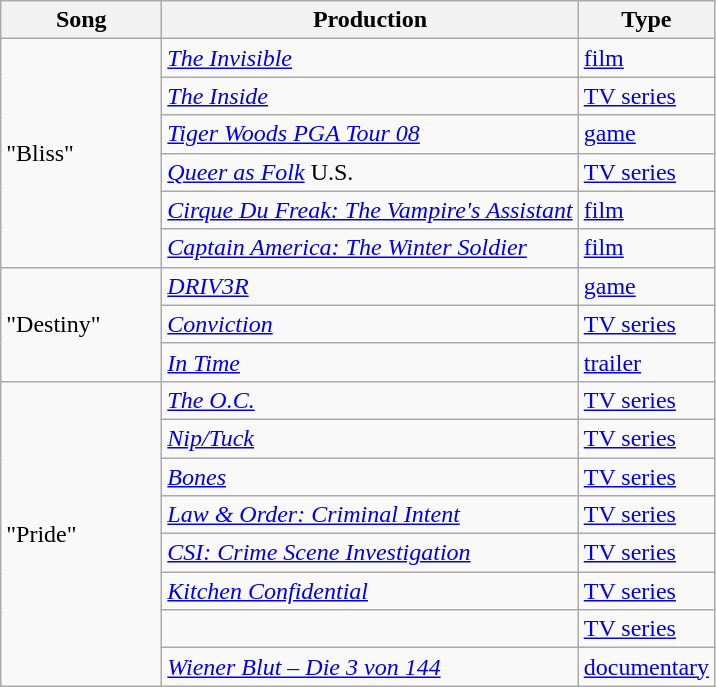<table class="wikitable">
<tr>
<th width="100">Song</th>
<th>Production</th>
<th width="60">Type</th>
</tr>
<tr>
<td rowspan="6">"Bliss"</td>
<td><em><a href='#'>The Invisible</a></em></td>
<td><a href='#'>film</a></td>
</tr>
<tr>
<td><em><a href='#'>The Inside</a></em></td>
<td><a href='#'>TV series</a></td>
</tr>
<tr>
<td><em><a href='#'>Tiger Woods PGA Tour 08</a></em></td>
<td><a href='#'>game</a></td>
</tr>
<tr>
<td><em><a href='#'>Queer as Folk</a></em> U.S.</td>
<td><a href='#'>TV series</a></td>
</tr>
<tr>
<td><em><a href='#'>Cirque Du Freak: The Vampire's Assistant</a></em></td>
<td><a href='#'>film</a></td>
</tr>
<tr>
<td><em><a href='#'>Captain America: The Winter Soldier</a></em></td>
<td><a href='#'>film</a></td>
</tr>
<tr>
<td rowspan="3">"Destiny"</td>
<td><em><a href='#'>DRIV3R</a></em></td>
<td><a href='#'>game</a></td>
</tr>
<tr>
<td><em><a href='#'>Conviction</a></em></td>
<td><a href='#'>TV series</a></td>
</tr>
<tr>
<td><em><a href='#'>In Time</a></em></td>
<td><a href='#'>trailer</a></td>
</tr>
<tr>
<td rowspan="8">"Pride"</td>
<td><em><a href='#'>The O.C.</a></em></td>
<td><a href='#'>TV series</a></td>
</tr>
<tr>
<td><em><a href='#'>Nip/Tuck</a></em></td>
<td><a href='#'>TV series</a></td>
</tr>
<tr>
<td><em><a href='#'>Bones</a></em></td>
<td><a href='#'>TV series</a></td>
</tr>
<tr>
<td><em><a href='#'>Law & Order: Criminal Intent</a></em></td>
<td><a href='#'>TV series</a></td>
</tr>
<tr>
<td><em><a href='#'>CSI: Crime Scene Investigation</a></em></td>
<td><a href='#'>TV series</a></td>
</tr>
<tr>
<td><em><a href='#'>Kitchen Confidential</a></em></td>
<td><a href='#'>TV series</a></td>
</tr>
<tr>
<td><em></em></td>
<td><a href='#'>TV series</a></td>
</tr>
<tr>
<td><em><a href='#'>Wiener Blut – Die 3 von 144</a></em></td>
<td><a href='#'>documentary</a></td>
</tr>
</table>
